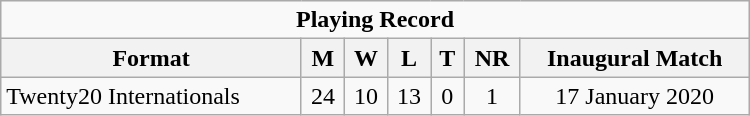<table class="wikitable" style="text-align: center; width: 500px;">
<tr>
<td colspan=7 align="center"><strong>Playing Record</strong></td>
</tr>
<tr>
<th>Format</th>
<th>M</th>
<th>W</th>
<th>L</th>
<th>T</th>
<th>NR</th>
<th>Inaugural Match</th>
</tr>
<tr>
<td align="left">Twenty20 Internationals</td>
<td>24</td>
<td>10</td>
<td>13</td>
<td>0</td>
<td>1</td>
<td>17 January 2020</td>
</tr>
</table>
